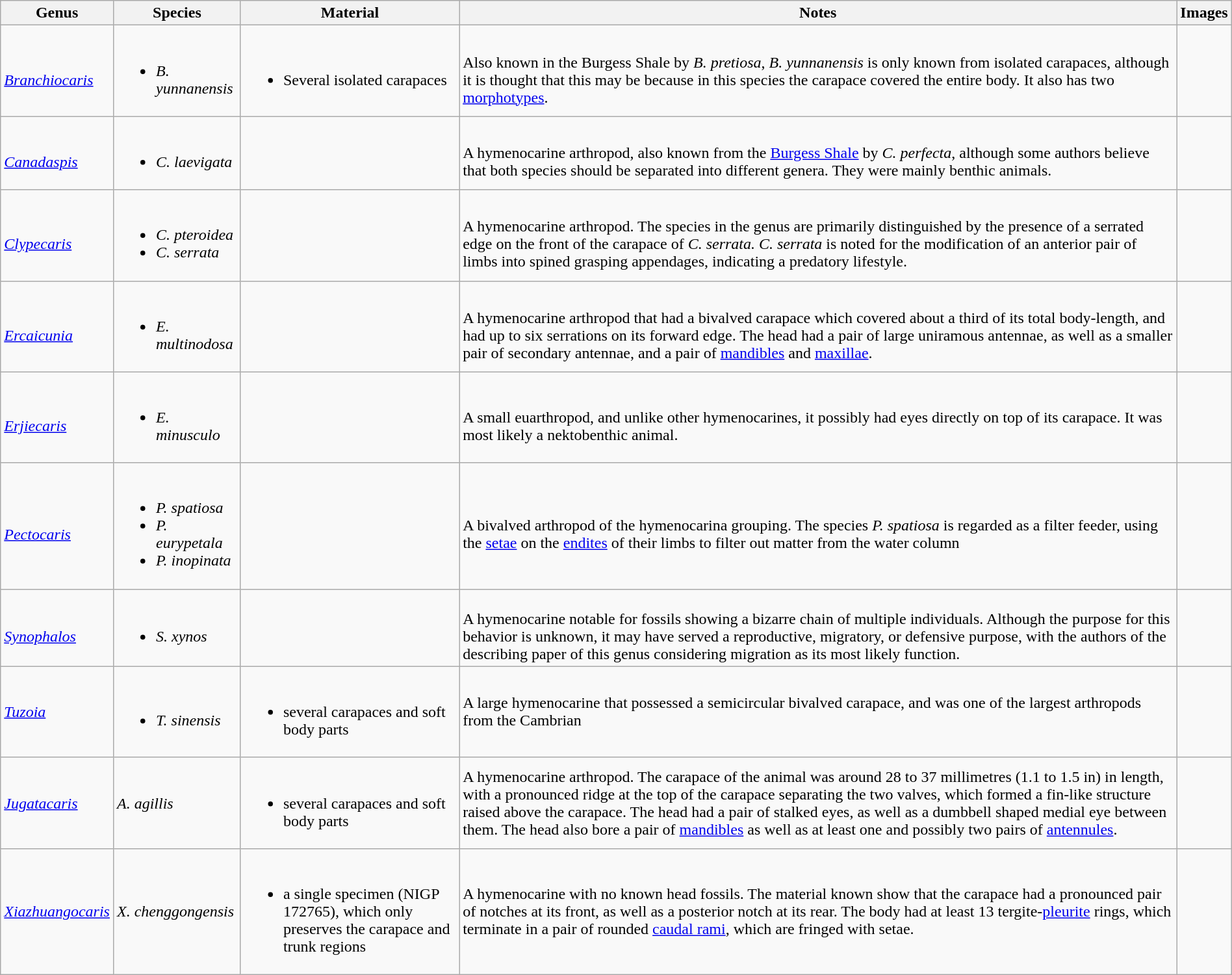<table class="wikitable" style="margin:auto;width:100%;">
<tr>
<th>Genus</th>
<th>Species</th>
<th>Material</th>
<th>Notes</th>
<th>Images</th>
</tr>
<tr>
<td><br><em><a href='#'>Branchiocaris</a></em></td>
<td><br><ul><li><em>B. yunnanensis</em></li></ul></td>
<td><br><ul><li>Several isolated carapaces</li></ul></td>
<td><br>Also known in the Burgess Shale by <em>B. pretiosa</em>, <em>B. yunnanensis</em> is only known from isolated carapaces, although it is thought that this may be because in this species the carapace covered the entire body. It also has two <a href='#'>morphotypes</a>.</td>
<td><br></td>
</tr>
<tr>
<td><br><em><a href='#'>Canadaspis</a></em></td>
<td><br><ul><li><em>C. laevigata</em></li></ul></td>
<td></td>
<td><br>A hymenocarine arthropod, also known from the <a href='#'>Burgess Shale</a> by <em>C. perfecta</em>, although some authors believe that both species should be separated into different genera. They were mainly benthic animals.</td>
<td></td>
</tr>
<tr>
<td><br><em><a href='#'>Clypecaris</a></em></td>
<td><br><ul><li><em>C. pteroidea</em></li><li><em>C. serrata</em></li></ul></td>
<td></td>
<td><br>A hymenocarine arthropod. The species in the genus are primarily distinguished by the presence of a serrated edge on the front of the carapace of <em>C. serrata. C. serrata</em> is noted for the modification of an anterior pair of limbs into spined grasping appendages, indicating a predatory lifestyle.</td>
<td><br></td>
</tr>
<tr>
<td><br><em><a href='#'>Ercaicunia</a></em></td>
<td><br><ul><li><em>E. multinodosa</em></li></ul></td>
<td></td>
<td><br>A hymenocarine arthropod that had a bivalved carapace which covered about a third of its total body-length, and had up to six serrations on its forward edge. The head had a pair of large uniramous antennae, as well as a smaller pair of secondary antennae, and a pair of <a href='#'>mandibles</a> and <a href='#'>maxillae</a>.</td>
<td></td>
</tr>
<tr>
<td><br><em><a href='#'>Erjiecaris</a></em></td>
<td><br><ul><li><em>E. minusculo</em></li></ul></td>
<td></td>
<td><br>A small euarthropod, and unlike other hymenocarines, it possibly had eyes directly on top of its carapace. It was most likely a nektobenthic animal.</td>
<td></td>
</tr>
<tr>
<td><br><em><a href='#'>Pectocaris</a></em></td>
<td><br><ul><li><em>P. spatiosa</em></li><li><em>P. eurypetala</em></li><li><em>P. inopinata</em></li></ul></td>
<td></td>
<td><br>A bivalved arthropod of the hymenocarina grouping. The species <em>P. spatiosa</em> is regarded as a filter feeder, using the <a href='#'>setae</a> on the <a href='#'>endites</a> of their limbs to filter out matter from the water column</td>
<td><br></td>
</tr>
<tr>
<td><br><em><a href='#'>Synophalos</a></em></td>
<td><br><ul><li><em>S. xynos</em></li></ul></td>
<td></td>
<td><br>A hymenocarine notable for fossils showing a bizarre chain of multiple individuals. Although the purpose for this behavior is unknown, it may have served a reproductive, migratory, or defensive purpose, with the authors of the describing paper of this genus considering migration as its most likely function.</td>
<td><br></td>
</tr>
<tr>
<td><em><a href='#'>Tuzoia</a></em></td>
<td><br><ul><li><em>T. sinensis</em></li></ul></td>
<td><br><ul><li>several carapaces and soft body parts</li></ul></td>
<td>A large hymenocarine that possessed a semicircular bivalved carapace, and was one of the largest arthropods from the Cambrian</td>
<td></td>
</tr>
<tr>
<td><em><a href='#'>Jugatacaris</a></em></td>
<td><em>A. agillis</em></td>
<td><br><ul><li>several carapaces and soft body parts</li></ul></td>
<td>A hymenocarine arthropod. The carapace of the animal was around 28 to 37 millimetres (1.1 to 1.5 in) in length, with a pronounced ridge at the top of the carapace separating the two valves, which formed a fin-like structure raised above the carapace. The head had a pair of stalked eyes, as well as a dumbbell shaped medial eye between them. The head also bore a pair of <a href='#'>mandibles</a> as well as at least one and possibly two pairs of <a href='#'>antennules</a>.</td>
<td></td>
</tr>
<tr>
<td><em><a href='#'>Xiazhuangocaris</a></em></td>
<td><em>X. chenggongensis</em></td>
<td><br><ul><li>a single specimen (NIGP 172765), which only preserves the carapace and trunk regions</li></ul></td>
<td>A hymenocarine with no known head fossils. The material known show that the carapace had a pronounced pair of notches at its front, as well as a posterior notch at its rear. The body had at least 13 tergite-<a href='#'>pleurite</a> rings, which terminate in a pair of rounded <a href='#'>caudal rami</a>, which are fringed with setae.</td>
<td></td>
</tr>
</table>
